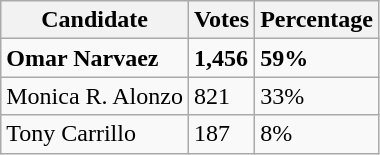<table class="wikitable">
<tr>
<th>Candidate</th>
<th>Votes</th>
<th>Percentage</th>
</tr>
<tr>
<td><strong>Omar Narvaez</strong></td>
<td><strong>1,456</strong></td>
<td><strong>59%</strong></td>
</tr>
<tr>
<td>Monica R. Alonzo</td>
<td>821</td>
<td>33%</td>
</tr>
<tr>
<td>Tony Carrillo</td>
<td>187</td>
<td>8%</td>
</tr>
</table>
